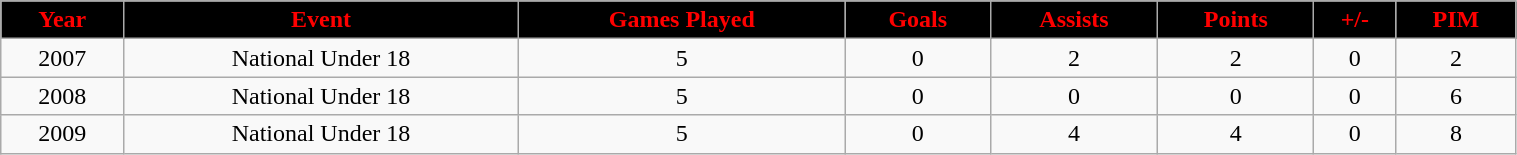<table class="wikitable" width="80%">
<tr align="center"  style="background:black;color:red;">
<td><strong>Year</strong></td>
<td><strong>Event</strong></td>
<td><strong>Games Played</strong></td>
<td><strong>Goals</strong></td>
<td><strong>Assists</strong></td>
<td><strong>Points</strong></td>
<td><strong>+/-</strong></td>
<td><strong>PIM</strong></td>
</tr>
<tr align="center" bgcolor="">
<td>2007</td>
<td>National Under 18</td>
<td>5</td>
<td>0</td>
<td>2</td>
<td>2</td>
<td>0</td>
<td>2</td>
</tr>
<tr align="center" bgcolor="">
<td>2008</td>
<td>National Under 18</td>
<td>5</td>
<td>0</td>
<td>0</td>
<td>0</td>
<td>0</td>
<td>6</td>
</tr>
<tr align="center" bgcolor="">
<td>2009</td>
<td>National Under 18</td>
<td>5</td>
<td>0</td>
<td>4</td>
<td>4</td>
<td>0</td>
<td>8</td>
</tr>
</table>
